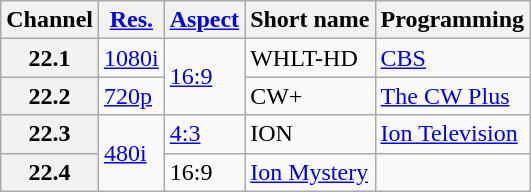<table class="wikitable">
<tr>
<th>Channel</th>
<th><a href='#'>Res.</a></th>
<th><a href='#'>Aspect</a></th>
<th>Short name</th>
<th>Programming</th>
</tr>
<tr>
<th scope = "row">22.1</th>
<td><a href='#'>1080i</a></td>
<td rowspan=2><a href='#'>16:9</a></td>
<td>WHLT-HD</td>
<td><a href='#'>CBS</a></td>
</tr>
<tr>
<th scope = "row">22.2</th>
<td><a href='#'>720p</a></td>
<td>CW+</td>
<td><a href='#'>The CW Plus</a></td>
</tr>
<tr>
<th scope = "row">22.3</th>
<td rowspan=2><a href='#'>480i</a></td>
<td><a href='#'>4:3</a></td>
<td>ION</td>
<td><a href='#'>Ion Television</a></td>
</tr>
<tr>
<th scope = "row">22.4</th>
<td>16:9</td>
<td ESCAPE><a href='#'>Ion Mystery</a></td>
</tr>
</table>
